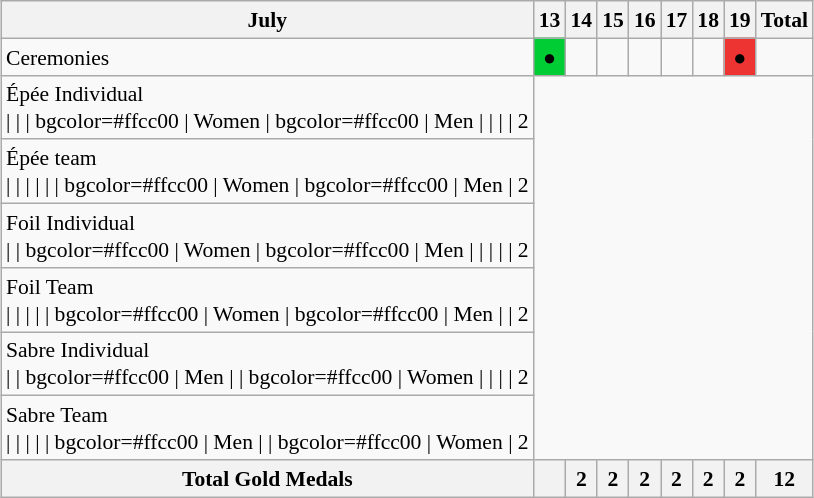<table class="wikitable" style="margin:0.5em auto; font-size:90%; line-height:1.25em;">
<tr>
<th colspan="2">July</th>
<th>13</th>
<th>14</th>
<th>15</th>
<th>16</th>
<th>17</th>
<th>18</th>
<th>19</th>
<th>Total</th>
</tr>
<tr>
<td colspan="2">Ceremonies</td>
<td bgcolor=#00cc33 align=center>●</td>
<td></td>
<td></td>
<td></td>
<td></td>
<td></td>
<td bgcolor=#ee3333 align=center>●</td>
<td></td>
</tr>
<tr align="center">
<td colspan="2" align="left">Épée Individual<br>| 
| 
| bgcolor=#ffcc00 | Women
| bgcolor=#ffcc00 | Men
| 
| 
|   
| 2</td>
</tr>
<tr align="center">
<td colspan="2" align="left">Épée team<br>| 
| 
| 
| 
| 
| bgcolor=#ffcc00 | Women  
| bgcolor=#ffcc00 | Men  
| 2</td>
</tr>
<tr align="center">
<td colspan="2" align="left">Foil Individual<br>| 
| bgcolor=#ffcc00 | Women 
| bgcolor=#ffcc00 | Men 
| 
| 
| 
|   
| 2</td>
</tr>
<tr align="center">
<td colspan="2" align="left">Foil Team<br>| 
| 
| 
| 
| bgcolor=#ffcc00 | Women
| bgcolor=#ffcc00 | Men 
|   
| 2</td>
</tr>
<tr align="center">
<td colspan="2" align="left">Sabre Individual<br>| 
| bgcolor=#ffcc00 | Men 
| 
| bgcolor=#ffcc00 | Women
| 
| 
|   
| 2</td>
</tr>
<tr align="center">
<td colspan="2" align="left">Sabre Team<br>| 
| 
| 
| 
| bgcolor=#ffcc00 | Men
| 
| bgcolor=#ffcc00 | Women 
| 2</td>
</tr>
<tr>
<th colspan="2">Total Gold Medals</th>
<th></th>
<th>2</th>
<th>2</th>
<th>2</th>
<th>2</th>
<th>2</th>
<th>2</th>
<th>12</th>
</tr>
</table>
